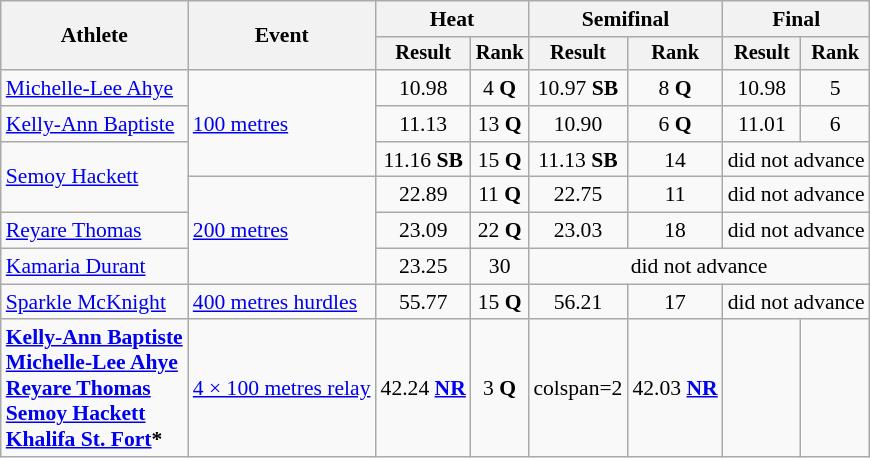<table class="wikitable" style="font-size:90%">
<tr>
<th rowspan="2">Athlete</th>
<th rowspan="2">Event</th>
<th colspan="2">Heat</th>
<th colspan="2">Semifinal</th>
<th colspan="2">Final</th>
</tr>
<tr style="font-size:95%">
<th>Result</th>
<th>Rank</th>
<th>Result</th>
<th>Rank</th>
<th>Result</th>
<th>Rank</th>
</tr>
<tr style=text-align:center>
<td style=text-align:left><a href='#'>Michelle-Lee Ahye</a></td>
<td rowspan=3 style=text-align:left><a href='#'>100 metres</a></td>
<td>10.98</td>
<td>4 <strong>Q</strong></td>
<td>10.97 <strong>SB</strong></td>
<td>8 <strong>Q</strong></td>
<td>10.98</td>
<td>5</td>
</tr>
<tr style=text-align:center>
<td style=text-align:left><a href='#'>Kelly-Ann Baptiste</a></td>
<td>11.13</td>
<td>13 <strong>Q</strong></td>
<td>10.90</td>
<td>6 <strong>Q</strong></td>
<td>11.01</td>
<td>6</td>
</tr>
<tr style=text-align:center>
<td style=text-align:left rowspan=2><a href='#'>Semoy Hackett</a></td>
<td>11.16 <strong>SB</strong></td>
<td>15 <strong>Q</strong></td>
<td>11.13 <strong>SB</strong></td>
<td>14</td>
<td colspan=2>did not advance</td>
</tr>
<tr style=text-align:center>
<td rowspan=3 style=text-align:left><a href='#'>200 metres</a></td>
<td>22.89</td>
<td>11 <strong>Q</strong></td>
<td>22.75</td>
<td>11</td>
<td colspan=2>did not advance</td>
</tr>
<tr style=text-align:center>
<td style=text-align:left><a href='#'>Reyare Thomas</a></td>
<td>23.09</td>
<td>22 <strong>Q</strong></td>
<td>23.03</td>
<td>18</td>
<td colspan=2>did not advance</td>
</tr>
<tr style=text-align:center>
<td style=text-align:left><a href='#'>Kamaria Durant</a></td>
<td>23.25</td>
<td>30</td>
<td colspan=4>did not advance</td>
</tr>
<tr style=text-align:center>
<td style=text-align:left><a href='#'>Sparkle McKnight</a></td>
<td style=text-align:left><a href='#'>400 metres hurdles</a></td>
<td>55.77</td>
<td>15 <strong>Q</strong></td>
<td>56.21</td>
<td>17</td>
<td colspan=2>did not advance</td>
</tr>
<tr style=text-align:center>
<td style=text-align:left><strong><a href='#'>Kelly-Ann Baptiste</a><br><a href='#'>Michelle-Lee Ahye</a><br><a href='#'>Reyare Thomas</a><br><a href='#'>Semoy Hackett</a><br><a href='#'>Khalifa St. Fort</a>*</strong></td>
<td style=text-align:left><a href='#'>4 × 100 metres relay</a></td>
<td>42.24 <strong><a href='#'>NR</a></strong></td>
<td>3 <strong>Q</strong></td>
<td>colspan=2 </td>
<td>42.03  <strong><a href='#'>NR</a></strong></td>
<td></td>
</tr>
</table>
